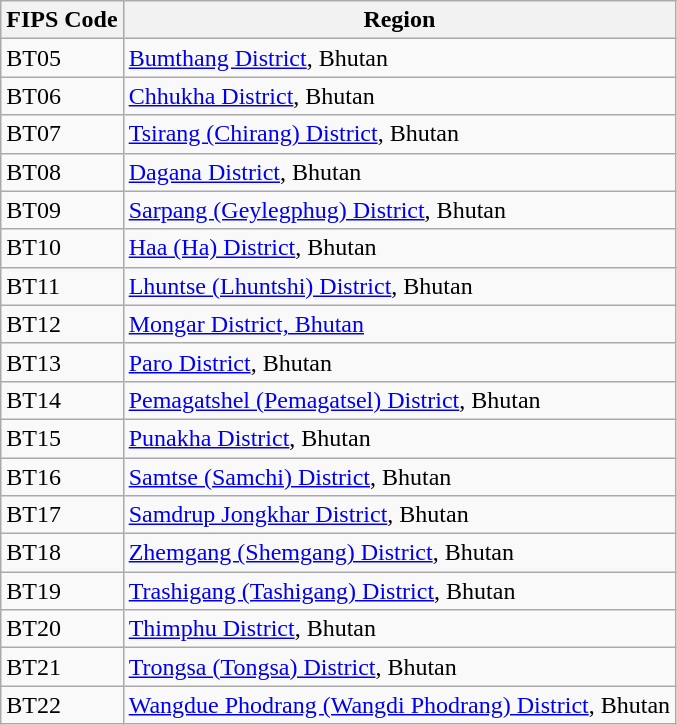<table class="wikitable">
<tr>
<th>FIPS Code</th>
<th>Region</th>
</tr>
<tr>
<td>BT05</td>
<td><a href='#'>Bumthang District</a>, Bhutan</td>
</tr>
<tr>
<td>BT06</td>
<td><a href='#'>Chhukha District</a>, Bhutan</td>
</tr>
<tr>
<td>BT07</td>
<td><a href='#'>Tsirang (Chirang) District</a>, Bhutan</td>
</tr>
<tr>
<td>BT08</td>
<td><a href='#'>Dagana District</a>, Bhutan</td>
</tr>
<tr>
<td>BT09</td>
<td><a href='#'>Sarpang (Geylegphug) District</a>, Bhutan</td>
</tr>
<tr>
<td>BT10</td>
<td><a href='#'>Haa (Ha) District</a>, Bhutan</td>
</tr>
<tr>
<td>BT11</td>
<td><a href='#'>Lhuntse (Lhuntshi) District</a>, Bhutan</td>
</tr>
<tr>
<td>BT12</td>
<td><a href='#'>Mongar District, Bhutan</a></td>
</tr>
<tr>
<td>BT13</td>
<td><a href='#'>Paro District</a>, Bhutan</td>
</tr>
<tr>
<td>BT14</td>
<td><a href='#'>Pemagatshel (Pemagatsel) District</a>, Bhutan</td>
</tr>
<tr>
<td>BT15</td>
<td><a href='#'>Punakha District</a>, Bhutan</td>
</tr>
<tr>
<td>BT16</td>
<td><a href='#'>Samtse (Samchi) District</a>, Bhutan</td>
</tr>
<tr>
<td>BT17</td>
<td><a href='#'>Samdrup Jongkhar District</a>, Bhutan</td>
</tr>
<tr>
<td>BT18</td>
<td><a href='#'>Zhemgang (Shemgang) District</a>, Bhutan</td>
</tr>
<tr>
<td>BT19</td>
<td><a href='#'>Trashigang (Tashigang) District</a>, Bhutan</td>
</tr>
<tr>
<td>BT20</td>
<td><a href='#'>Thimphu District</a>, Bhutan</td>
</tr>
<tr>
<td>BT21</td>
<td><a href='#'>Trongsa (Tongsa) District</a>, Bhutan</td>
</tr>
<tr>
<td>BT22</td>
<td><a href='#'>Wangdue Phodrang (Wangdi Phodrang) District</a>, Bhutan</td>
</tr>
</table>
